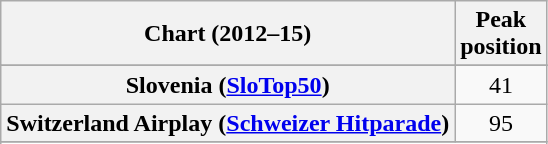<table class="wikitable plainrowheaders sortable" style="text-align:center;">
<tr>
<th>Chart (2012–15)</th>
<th>Peak<br>position</th>
</tr>
<tr>
</tr>
<tr>
</tr>
<tr>
<th scope="row">Slovenia (<a href='#'>SloTop50</a>)</th>
<td align=center>41</td>
</tr>
<tr>
<th scope="row">Switzerland Airplay (<a href='#'>Schweizer Hitparade</a>)</th>
<td>95</td>
</tr>
<tr>
</tr>
<tr>
</tr>
<tr>
</tr>
<tr>
</tr>
<tr>
</tr>
<tr>
</tr>
</table>
